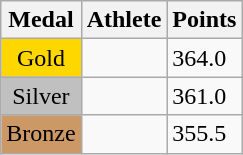<table class="wikitable">
<tr>
<th>Medal</th>
<th>Athlete</th>
<th>Points</th>
</tr>
<tr>
<td style="text-align:center;background-color:gold;">Gold</td>
<td></td>
<td>364.0</td>
</tr>
<tr>
<td style="text-align:center;background-color:silver;">Silver</td>
<td></td>
<td>361.0</td>
</tr>
<tr>
<td style="text-align:center;background-color:#CC9966;">Bronze</td>
<td></td>
<td>355.5</td>
</tr>
</table>
